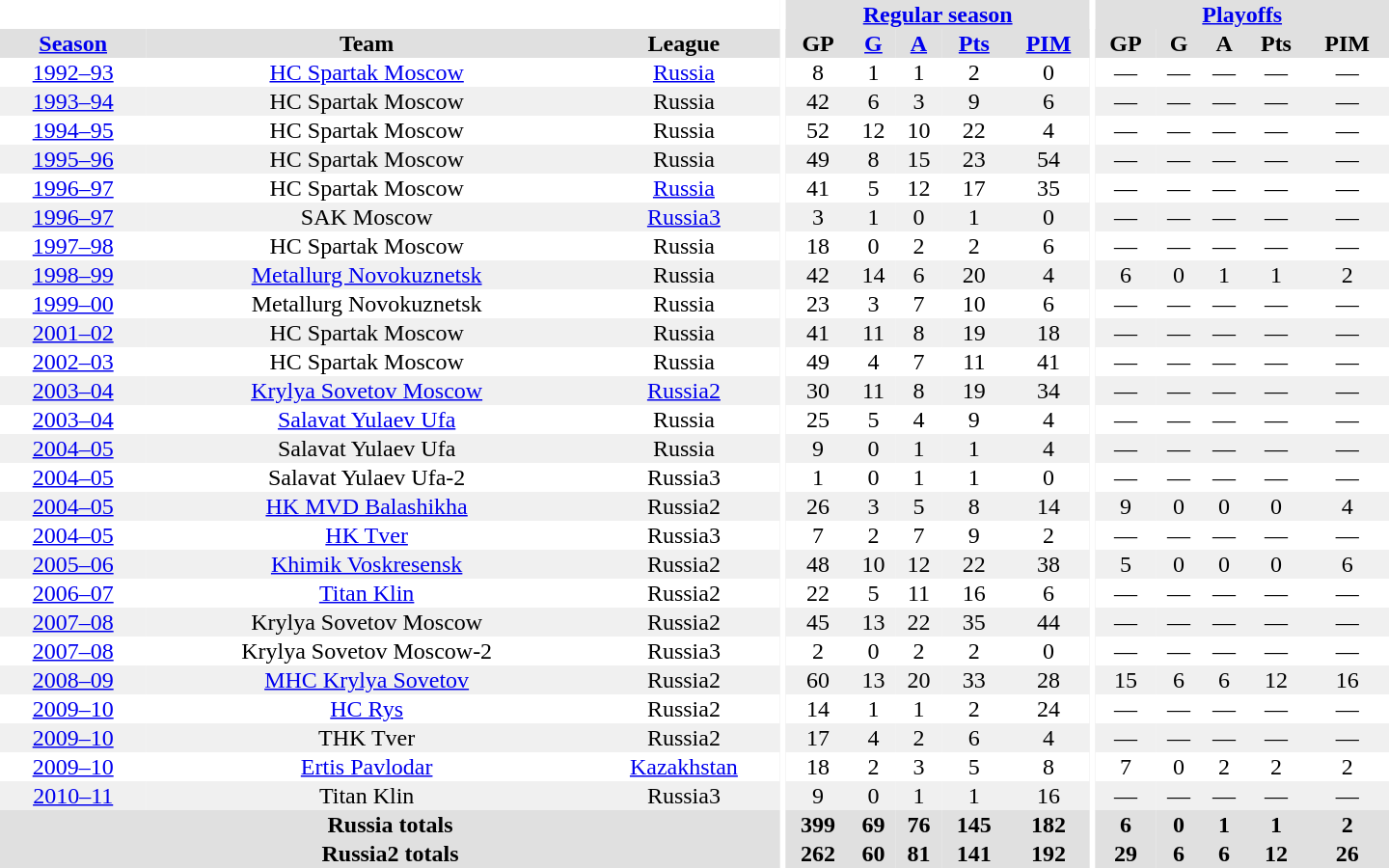<table border="0" cellpadding="1" cellspacing="0" style="text-align:center; width:60em">
<tr bgcolor="#e0e0e0">
<th colspan="3" bgcolor="#ffffff"></th>
<th rowspan="99" bgcolor="#ffffff"></th>
<th colspan="5"><a href='#'>Regular season</a></th>
<th rowspan="99" bgcolor="#ffffff"></th>
<th colspan="5"><a href='#'>Playoffs</a></th>
</tr>
<tr bgcolor="#e0e0e0">
<th><a href='#'>Season</a></th>
<th>Team</th>
<th>League</th>
<th>GP</th>
<th><a href='#'>G</a></th>
<th><a href='#'>A</a></th>
<th><a href='#'>Pts</a></th>
<th><a href='#'>PIM</a></th>
<th>GP</th>
<th>G</th>
<th>A</th>
<th>Pts</th>
<th>PIM</th>
</tr>
<tr>
<td><a href='#'>1992–93</a></td>
<td><a href='#'>HC Spartak Moscow</a></td>
<td><a href='#'>Russia</a></td>
<td>8</td>
<td>1</td>
<td>1</td>
<td>2</td>
<td>0</td>
<td>—</td>
<td>—</td>
<td>—</td>
<td>—</td>
<td>—</td>
</tr>
<tr bgcolor="#f0f0f0">
<td><a href='#'>1993–94</a></td>
<td>HC Spartak Moscow</td>
<td>Russia</td>
<td>42</td>
<td>6</td>
<td>3</td>
<td>9</td>
<td>6</td>
<td>—</td>
<td>—</td>
<td>—</td>
<td>—</td>
<td>—</td>
</tr>
<tr>
<td><a href='#'>1994–95</a></td>
<td>HC Spartak Moscow</td>
<td>Russia</td>
<td>52</td>
<td>12</td>
<td>10</td>
<td>22</td>
<td>4</td>
<td>—</td>
<td>—</td>
<td>—</td>
<td>—</td>
<td>—</td>
</tr>
<tr bgcolor="#f0f0f0">
<td><a href='#'>1995–96</a></td>
<td>HC Spartak Moscow</td>
<td>Russia</td>
<td>49</td>
<td>8</td>
<td>15</td>
<td>23</td>
<td>54</td>
<td>—</td>
<td>—</td>
<td>—</td>
<td>—</td>
<td>—</td>
</tr>
<tr>
<td><a href='#'>1996–97</a></td>
<td>HC Spartak Moscow</td>
<td><a href='#'>Russia</a></td>
<td>41</td>
<td>5</td>
<td>12</td>
<td>17</td>
<td>35</td>
<td>—</td>
<td>—</td>
<td>—</td>
<td>—</td>
<td>—</td>
</tr>
<tr bgcolor="#f0f0f0">
<td><a href='#'>1996–97</a></td>
<td>SAK Moscow</td>
<td><a href='#'>Russia3</a></td>
<td>3</td>
<td>1</td>
<td>0</td>
<td>1</td>
<td>0</td>
<td>—</td>
<td>—</td>
<td>—</td>
<td>—</td>
<td>—</td>
</tr>
<tr>
<td><a href='#'>1997–98</a></td>
<td>HC Spartak Moscow</td>
<td>Russia</td>
<td>18</td>
<td>0</td>
<td>2</td>
<td>2</td>
<td>6</td>
<td>—</td>
<td>—</td>
<td>—</td>
<td>—</td>
<td>—</td>
</tr>
<tr bgcolor="#f0f0f0">
<td><a href='#'>1998–99</a></td>
<td><a href='#'>Metallurg Novokuznetsk</a></td>
<td>Russia</td>
<td>42</td>
<td>14</td>
<td>6</td>
<td>20</td>
<td>4</td>
<td>6</td>
<td>0</td>
<td>1</td>
<td>1</td>
<td>2</td>
</tr>
<tr>
<td><a href='#'>1999–00</a></td>
<td>Metallurg Novokuznetsk</td>
<td>Russia</td>
<td>23</td>
<td>3</td>
<td>7</td>
<td>10</td>
<td>6</td>
<td>—</td>
<td>—</td>
<td>—</td>
<td>—</td>
<td>—</td>
</tr>
<tr bgcolor="#f0f0f0">
<td><a href='#'>2001–02</a></td>
<td>HC Spartak Moscow</td>
<td>Russia</td>
<td>41</td>
<td>11</td>
<td>8</td>
<td>19</td>
<td>18</td>
<td>—</td>
<td>—</td>
<td>—</td>
<td>—</td>
<td>—</td>
</tr>
<tr>
<td><a href='#'>2002–03</a></td>
<td>HC Spartak Moscow</td>
<td>Russia</td>
<td>49</td>
<td>4</td>
<td>7</td>
<td>11</td>
<td>41</td>
<td>—</td>
<td>—</td>
<td>—</td>
<td>—</td>
<td>—</td>
</tr>
<tr bgcolor="#f0f0f0">
<td><a href='#'>2003–04</a></td>
<td><a href='#'>Krylya Sovetov Moscow</a></td>
<td><a href='#'>Russia2</a></td>
<td>30</td>
<td>11</td>
<td>8</td>
<td>19</td>
<td>34</td>
<td>—</td>
<td>—</td>
<td>—</td>
<td>—</td>
<td>—</td>
</tr>
<tr>
<td><a href='#'>2003–04</a></td>
<td><a href='#'>Salavat Yulaev Ufa</a></td>
<td>Russia</td>
<td>25</td>
<td>5</td>
<td>4</td>
<td>9</td>
<td>4</td>
<td>—</td>
<td>—</td>
<td>—</td>
<td>—</td>
<td>—</td>
</tr>
<tr bgcolor="#f0f0f0">
<td><a href='#'>2004–05</a></td>
<td>Salavat Yulaev Ufa</td>
<td>Russia</td>
<td>9</td>
<td>0</td>
<td>1</td>
<td>1</td>
<td>4</td>
<td>—</td>
<td>—</td>
<td>—</td>
<td>—</td>
<td>—</td>
</tr>
<tr>
<td><a href='#'>2004–05</a></td>
<td>Salavat Yulaev Ufa-2</td>
<td>Russia3</td>
<td>1</td>
<td>0</td>
<td>1</td>
<td>1</td>
<td>0</td>
<td>—</td>
<td>—</td>
<td>—</td>
<td>—</td>
<td>—</td>
</tr>
<tr bgcolor="#f0f0f0">
<td><a href='#'>2004–05</a></td>
<td><a href='#'>HK MVD Balashikha</a></td>
<td>Russia2</td>
<td>26</td>
<td>3</td>
<td>5</td>
<td>8</td>
<td>14</td>
<td>9</td>
<td>0</td>
<td>0</td>
<td>0</td>
<td>4</td>
</tr>
<tr>
<td><a href='#'>2004–05</a></td>
<td><a href='#'>HK Tver</a></td>
<td>Russia3</td>
<td>7</td>
<td>2</td>
<td>7</td>
<td>9</td>
<td>2</td>
<td>—</td>
<td>—</td>
<td>—</td>
<td>—</td>
<td>—</td>
</tr>
<tr bgcolor="#f0f0f0">
<td><a href='#'>2005–06</a></td>
<td><a href='#'>Khimik Voskresensk</a></td>
<td>Russia2</td>
<td>48</td>
<td>10</td>
<td>12</td>
<td>22</td>
<td>38</td>
<td>5</td>
<td>0</td>
<td>0</td>
<td>0</td>
<td>6</td>
</tr>
<tr>
<td><a href='#'>2006–07</a></td>
<td><a href='#'>Titan Klin</a></td>
<td>Russia2</td>
<td>22</td>
<td>5</td>
<td>11</td>
<td>16</td>
<td>6</td>
<td>—</td>
<td>—</td>
<td>—</td>
<td>—</td>
<td>—</td>
</tr>
<tr bgcolor="#f0f0f0">
<td><a href='#'>2007–08</a></td>
<td>Krylya Sovetov Moscow</td>
<td>Russia2</td>
<td>45</td>
<td>13</td>
<td>22</td>
<td>35</td>
<td>44</td>
<td>—</td>
<td>—</td>
<td>—</td>
<td>—</td>
<td>—</td>
</tr>
<tr>
<td><a href='#'>2007–08</a></td>
<td>Krylya Sovetov Moscow-2</td>
<td>Russia3</td>
<td>2</td>
<td>0</td>
<td>2</td>
<td>2</td>
<td>0</td>
<td>—</td>
<td>—</td>
<td>—</td>
<td>—</td>
<td>—</td>
</tr>
<tr bgcolor="#f0f0f0">
<td><a href='#'>2008–09</a></td>
<td><a href='#'>MHC Krylya Sovetov</a></td>
<td>Russia2</td>
<td>60</td>
<td>13</td>
<td>20</td>
<td>33</td>
<td>28</td>
<td>15</td>
<td>6</td>
<td>6</td>
<td>12</td>
<td>16</td>
</tr>
<tr>
<td><a href='#'>2009–10</a></td>
<td><a href='#'>HC Rys</a></td>
<td>Russia2</td>
<td>14</td>
<td>1</td>
<td>1</td>
<td>2</td>
<td>24</td>
<td>—</td>
<td>—</td>
<td>—</td>
<td>—</td>
<td>—</td>
</tr>
<tr bgcolor="#f0f0f0">
<td><a href='#'>2009–10</a></td>
<td>THK Tver</td>
<td>Russia2</td>
<td>17</td>
<td>4</td>
<td>2</td>
<td>6</td>
<td>4</td>
<td>—</td>
<td>—</td>
<td>—</td>
<td>—</td>
<td>—</td>
</tr>
<tr>
<td><a href='#'>2009–10</a></td>
<td><a href='#'>Ertis Pavlodar</a></td>
<td><a href='#'>Kazakhstan</a></td>
<td>18</td>
<td>2</td>
<td>3</td>
<td>5</td>
<td>8</td>
<td>7</td>
<td>0</td>
<td>2</td>
<td>2</td>
<td>2</td>
</tr>
<tr bgcolor="#f0f0f0">
<td><a href='#'>2010–11</a></td>
<td>Titan Klin</td>
<td>Russia3</td>
<td>9</td>
<td>0</td>
<td>1</td>
<td>1</td>
<td>16</td>
<td>—</td>
<td>—</td>
<td>—</td>
<td>—</td>
<td>—</td>
</tr>
<tr>
</tr>
<tr ALIGN="center" bgcolor="#e0e0e0">
<th colspan="3">Russia totals</th>
<th ALIGN="center">399</th>
<th ALIGN="center">69</th>
<th ALIGN="center">76</th>
<th ALIGN="center">145</th>
<th ALIGN="center">182</th>
<th ALIGN="center">6</th>
<th ALIGN="center">0</th>
<th ALIGN="center">1</th>
<th ALIGN="center">1</th>
<th ALIGN="center">2</th>
</tr>
<tr>
</tr>
<tr ALIGN="center" bgcolor="#e0e0e0">
<th colspan="3">Russia2 totals</th>
<th ALIGN="center">262</th>
<th ALIGN="center">60</th>
<th ALIGN="center">81</th>
<th ALIGN="center">141</th>
<th ALIGN="center">192</th>
<th ALIGN="center">29</th>
<th ALIGN="center">6</th>
<th ALIGN="center">6</th>
<th ALIGN="center">12</th>
<th ALIGN="center">26</th>
</tr>
</table>
